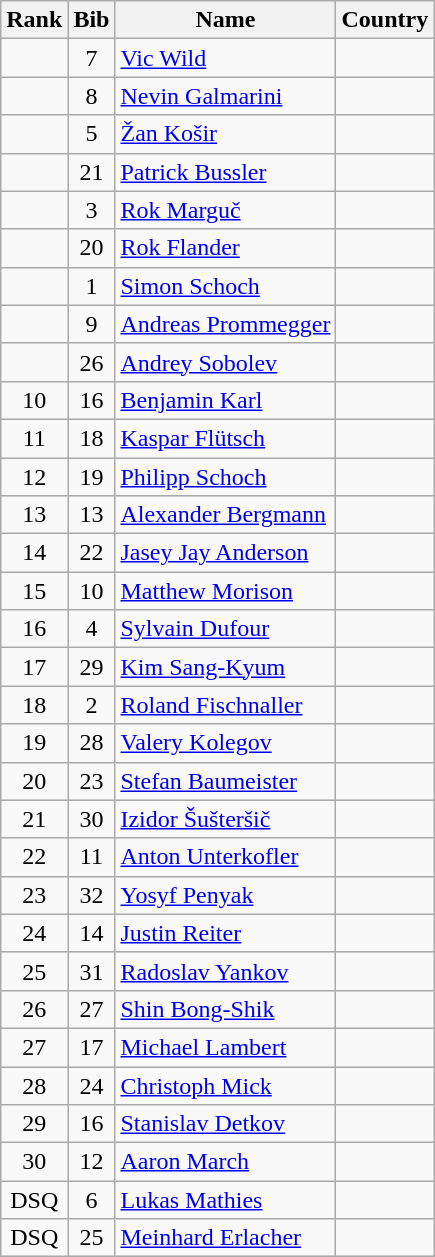<table class="wikitable sortable" style="text-align:center">
<tr>
<th>Rank</th>
<th>Bib</th>
<th>Name</th>
<th>Country</th>
</tr>
<tr>
<td></td>
<td>7</td>
<td align=left><a href='#'>Vic Wild</a></td>
<td align=left></td>
</tr>
<tr>
<td></td>
<td>8</td>
<td align=left><a href='#'>Nevin Galmarini</a></td>
<td align=left></td>
</tr>
<tr>
<td></td>
<td>5</td>
<td align=left><a href='#'>Žan Košir</a></td>
<td align=left></td>
</tr>
<tr>
<td></td>
<td>21</td>
<td align=left><a href='#'>Patrick Bussler</a></td>
<td align=left></td>
</tr>
<tr>
<td></td>
<td>3</td>
<td align=left><a href='#'>Rok Marguč</a></td>
<td align=left></td>
</tr>
<tr>
<td></td>
<td>20</td>
<td align=left><a href='#'>Rok Flander</a></td>
<td align=left></td>
</tr>
<tr>
<td></td>
<td>1</td>
<td align=left><a href='#'>Simon Schoch</a></td>
<td align=left></td>
</tr>
<tr>
<td></td>
<td>9</td>
<td align=left><a href='#'>Andreas Prommegger</a></td>
<td align=left></td>
</tr>
<tr>
<td></td>
<td>26</td>
<td align=left><a href='#'>Andrey Sobolev</a></td>
<td align=left></td>
</tr>
<tr>
<td>10</td>
<td>16</td>
<td align=left><a href='#'>Benjamin Karl</a></td>
<td align=left></td>
</tr>
<tr>
<td>11</td>
<td>18</td>
<td align=left><a href='#'>Kaspar Flütsch</a></td>
<td align=left></td>
</tr>
<tr>
<td>12</td>
<td>19</td>
<td align=left><a href='#'>Philipp Schoch</a></td>
<td align=left></td>
</tr>
<tr>
<td>13</td>
<td>13</td>
<td align=left><a href='#'>Alexander Bergmann</a></td>
<td align=left></td>
</tr>
<tr>
<td>14</td>
<td>22</td>
<td align=left><a href='#'>Jasey Jay Anderson</a></td>
<td align=left></td>
</tr>
<tr>
<td>15</td>
<td>10</td>
<td align=left><a href='#'>Matthew Morison</a></td>
<td align=left></td>
</tr>
<tr>
<td>16</td>
<td>4</td>
<td align=left><a href='#'>Sylvain Dufour</a></td>
<td align=left></td>
</tr>
<tr>
<td>17</td>
<td>29</td>
<td align=left><a href='#'>Kim Sang-Kyum</a></td>
<td align=left></td>
</tr>
<tr>
<td>18</td>
<td>2</td>
<td align=left><a href='#'>Roland Fischnaller</a></td>
<td align=left></td>
</tr>
<tr>
<td>19</td>
<td>28</td>
<td align=left><a href='#'>Valery Kolegov</a></td>
<td align=left></td>
</tr>
<tr>
<td>20</td>
<td>23</td>
<td align=left><a href='#'>Stefan Baumeister</a></td>
<td align=left></td>
</tr>
<tr>
<td>21</td>
<td>30</td>
<td align=left><a href='#'>Izidor Šušteršič</a></td>
<td align=left></td>
</tr>
<tr>
<td>22</td>
<td>11</td>
<td align=left><a href='#'>Anton Unterkofler</a></td>
<td align=left></td>
</tr>
<tr>
<td>23</td>
<td>32</td>
<td align=left><a href='#'>Yosyf Penyak</a></td>
<td align=left></td>
</tr>
<tr>
<td>24</td>
<td>14</td>
<td align=left><a href='#'>Justin Reiter</a></td>
<td align=left></td>
</tr>
<tr>
<td>25</td>
<td>31</td>
<td align=left><a href='#'>Radoslav Yankov</a></td>
<td align=left></td>
</tr>
<tr>
<td>26</td>
<td>27</td>
<td align=left><a href='#'>Shin Bong-Shik</a></td>
<td align=left></td>
</tr>
<tr>
<td>27</td>
<td>17</td>
<td align=left><a href='#'>Michael Lambert</a></td>
<td align=left></td>
</tr>
<tr>
<td>28</td>
<td>24</td>
<td align=left><a href='#'>Christoph Mick</a></td>
<td align=left></td>
</tr>
<tr>
<td>29</td>
<td>16</td>
<td align=left><a href='#'>Stanislav Detkov</a></td>
<td align=left></td>
</tr>
<tr>
<td>30</td>
<td>12</td>
<td align=left><a href='#'>Aaron March</a></td>
<td align=left></td>
</tr>
<tr>
<td>DSQ</td>
<td>6</td>
<td align=left><a href='#'>Lukas Mathies</a></td>
<td align=left></td>
</tr>
<tr>
<td>DSQ</td>
<td>25</td>
<td align=left><a href='#'>Meinhard Erlacher</a></td>
<td align=left></td>
</tr>
</table>
